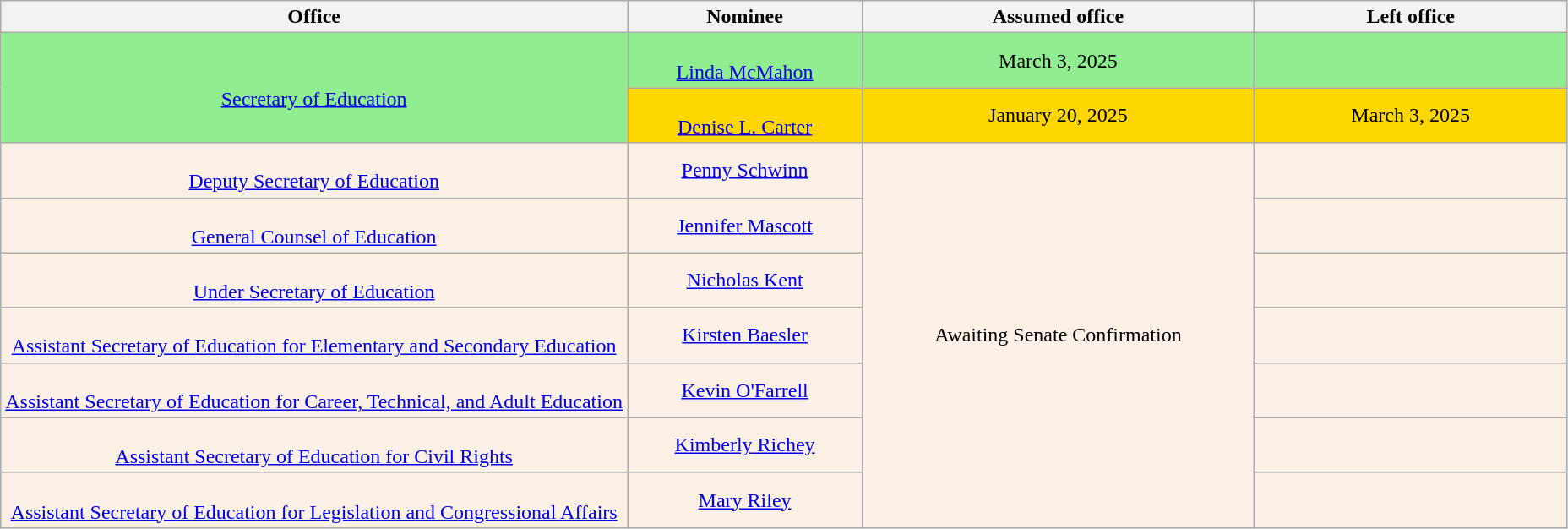<table class="wikitable sortable" style="text-align:center">
<tr>
<th style="width:40%;">Office</th>
<th style="width:15%;">Nominee</th>
<th style="width:25%;" data-sort-="" type="date">Assumed office</th>
<th style="width:20%;" data-sort-="" type="date">Left office</th>
</tr>
<tr style="background:lightgreen">
<td rowspan="2"><br><a href='#'>Secretary of Education</a></td>
<td><br><a href='#'>Linda McMahon</a></td>
<td>March 3, 2025<br></td>
<td></td>
</tr>
<tr style="background:gold">
<td><br><a href='#'>Denise L. Carter</a></td>
<td>January 20, 2025</td>
<td>March 3, 2025</td>
</tr>
<tr style="background:linen">
<td><br><a href='#'>Deputy Secretary of Education</a></td>
<td><a href='#'>Penny Schwinn</a></td>
<td rowspan="7">Awaiting Senate Confirmation</td>
<td></td>
</tr>
<tr style="background:linen">
<td><br><a href='#'>General Counsel of Education</a></td>
<td><a href='#'>Jennifer Mascott</a></td>
<td></td>
</tr>
<tr style="background:linen">
<td><br><a href='#'>Under Secretary of Education</a></td>
<td><a href='#'>Nicholas Kent</a></td>
<td></td>
</tr>
<tr style="background:linen">
<td><br><a href='#'>Assistant Secretary of Education for Elementary and Secondary Education</a></td>
<td><a href='#'>Kirsten Baesler</a></td>
<td></td>
</tr>
<tr style="background:linen">
<td><br><a href='#'>Assistant Secretary of Education for Career, Technical, and Adult Education</a></td>
<td><a href='#'>Kevin O'Farrell</a></td>
<td></td>
</tr>
<tr style="background:linen">
<td><br><a href='#'>Assistant Secretary of Education for Civil Rights</a></td>
<td><a href='#'>Kimberly Richey</a></td>
<td></td>
</tr>
<tr style="background:linen">
<td><br><a href='#'>Assistant Secretary of Education for Legislation and Congressional Affairs</a></td>
<td><a href='#'>Mary Riley</a></td>
<td></td>
</tr>
</table>
